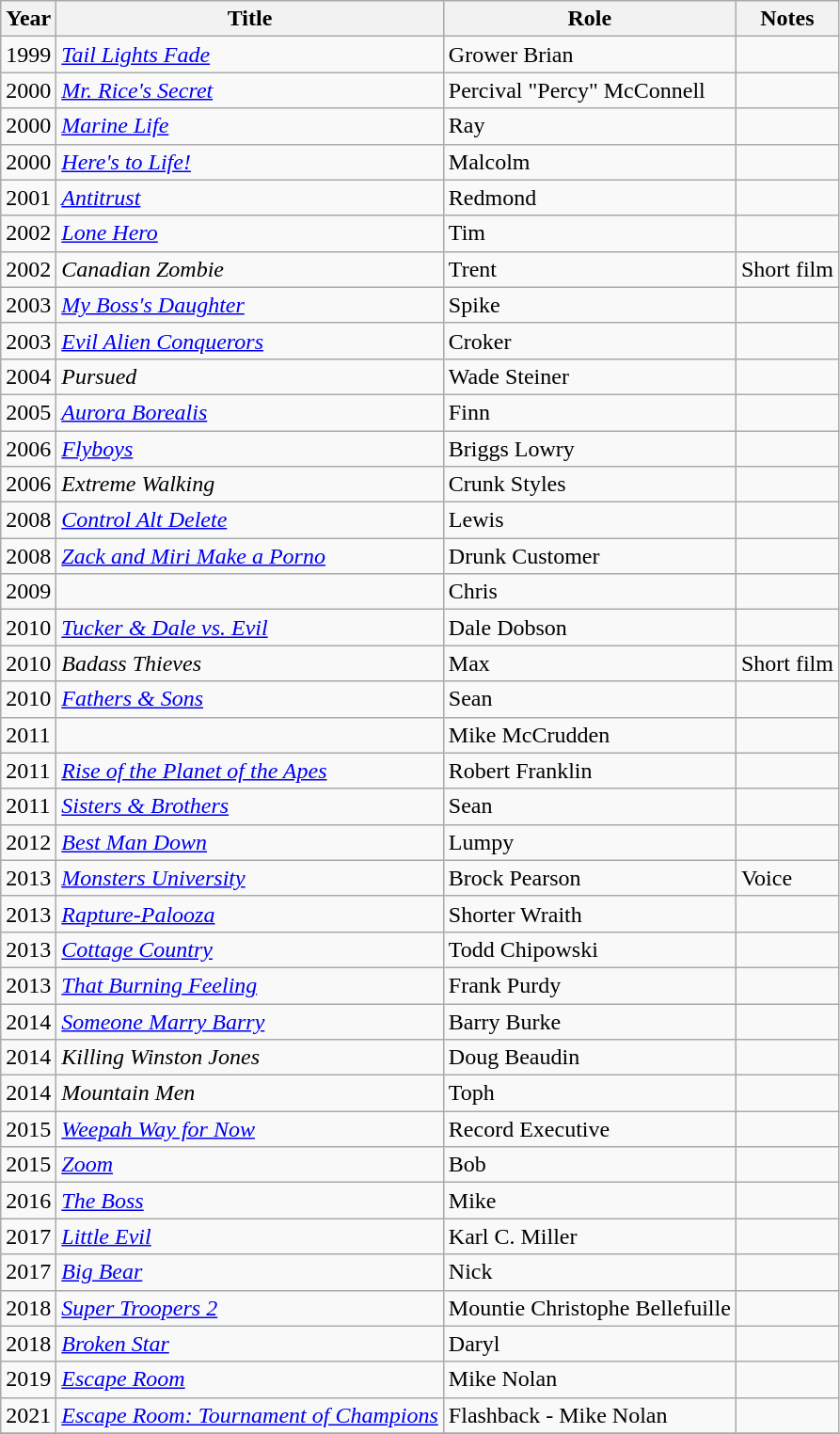<table class="wikitable sortable">
<tr>
<th>Year</th>
<th>Title</th>
<th>Role</th>
<th class="unsortable">Notes</th>
</tr>
<tr>
<td>1999</td>
<td><em><a href='#'>Tail Lights Fade</a></em></td>
<td>Grower Brian</td>
<td></td>
</tr>
<tr>
<td>2000</td>
<td><em><a href='#'>Mr. Rice's Secret</a></em></td>
<td>Percival "Percy" McConnell</td>
<td></td>
</tr>
<tr>
<td>2000</td>
<td><em><a href='#'>Marine Life</a></em></td>
<td>Ray</td>
<td></td>
</tr>
<tr>
<td>2000</td>
<td><em><a href='#'>Here's to Life!</a></em></td>
<td>Malcolm</td>
<td></td>
</tr>
<tr>
<td>2001</td>
<td><em><a href='#'>Antitrust</a></em></td>
<td>Redmond</td>
<td></td>
</tr>
<tr>
<td>2002</td>
<td><em><a href='#'>Lone Hero</a></em></td>
<td>Tim</td>
<td></td>
</tr>
<tr>
<td>2002</td>
<td><em>Canadian Zombie</em></td>
<td>Trent</td>
<td>Short film</td>
</tr>
<tr>
<td>2003</td>
<td><em><a href='#'>My Boss's Daughter</a></em></td>
<td>Spike</td>
<td></td>
</tr>
<tr>
<td>2003</td>
<td><em><a href='#'>Evil Alien Conquerors</a></em></td>
<td>Croker</td>
<td></td>
</tr>
<tr>
<td>2004</td>
<td><em>Pursued</em></td>
<td>Wade Steiner</td>
<td></td>
</tr>
<tr>
<td>2005</td>
<td><em><a href='#'>Aurora Borealis</a></em></td>
<td>Finn</td>
<td></td>
</tr>
<tr>
<td>2006</td>
<td><em><a href='#'>Flyboys</a></em></td>
<td>Briggs Lowry</td>
<td></td>
</tr>
<tr>
<td>2006</td>
<td><em>Extreme Walking</em></td>
<td>Crunk Styles</td>
<td></td>
</tr>
<tr>
<td>2008</td>
<td><em><a href='#'>Control Alt Delete</a></em></td>
<td>Lewis</td>
<td></td>
</tr>
<tr>
<td>2008</td>
<td><em><a href='#'>Zack and Miri Make a Porno</a></em></td>
<td>Drunk Customer</td>
<td></td>
</tr>
<tr>
<td>2009</td>
<td><em></em></td>
<td>Chris</td>
<td></td>
</tr>
<tr>
<td>2010</td>
<td><em><a href='#'>Tucker & Dale vs. Evil</a></em></td>
<td>Dale Dobson</td>
<td></td>
</tr>
<tr>
<td>2010</td>
<td><em>Badass Thieves</em></td>
<td>Max</td>
<td>Short film</td>
</tr>
<tr>
<td>2010</td>
<td><em><a href='#'>Fathers & Sons</a></em></td>
<td>Sean</td>
<td></td>
</tr>
<tr>
<td>2011</td>
<td><em></em></td>
<td>Mike McCrudden</td>
<td></td>
</tr>
<tr>
<td>2011</td>
<td><em><a href='#'>Rise of the Planet of the Apes</a></em></td>
<td>Robert Franklin</td>
<td></td>
</tr>
<tr>
<td>2011</td>
<td><em><a href='#'>Sisters & Brothers</a></em></td>
<td>Sean</td>
<td></td>
</tr>
<tr>
<td>2012</td>
<td><em><a href='#'>Best Man Down</a></em></td>
<td>Lumpy</td>
<td></td>
</tr>
<tr>
<td>2013</td>
<td><em><a href='#'>Monsters University</a></em></td>
<td>Brock Pearson</td>
<td>Voice</td>
</tr>
<tr>
<td>2013</td>
<td><em><a href='#'>Rapture-Palooza</a></em></td>
<td>Shorter Wraith</td>
<td></td>
</tr>
<tr>
<td>2013</td>
<td><em><a href='#'>Cottage Country</a></em></td>
<td>Todd Chipowski</td>
<td></td>
</tr>
<tr>
<td>2013</td>
<td><em><a href='#'>That Burning Feeling</a></em></td>
<td>Frank Purdy</td>
<td></td>
</tr>
<tr>
<td>2014</td>
<td><em><a href='#'>Someone Marry Barry</a></em></td>
<td>Barry Burke</td>
<td></td>
</tr>
<tr>
<td>2014</td>
<td><em>Killing Winston Jones</em></td>
<td>Doug Beaudin</td>
<td></td>
</tr>
<tr>
<td>2014</td>
<td><em>Mountain Men</em></td>
<td>Toph</td>
<td></td>
</tr>
<tr>
<td>2015</td>
<td><em><a href='#'>Weepah Way for Now</a></em></td>
<td>Record Executive</td>
<td></td>
</tr>
<tr>
<td>2015</td>
<td><em><a href='#'>Zoom</a></em></td>
<td>Bob</td>
<td></td>
</tr>
<tr>
<td>2016</td>
<td><em><a href='#'>The Boss</a></em></td>
<td>Mike</td>
<td></td>
</tr>
<tr>
<td>2017</td>
<td><em><a href='#'>Little Evil</a></em></td>
<td>Karl C. Miller</td>
<td></td>
</tr>
<tr>
<td>2017</td>
<td><em><a href='#'>Big Bear</a></em></td>
<td>Nick</td>
<td></td>
</tr>
<tr>
<td>2018</td>
<td><em><a href='#'>Super Troopers 2</a></em></td>
<td>Mountie Christophe Bellefuille</td>
<td></td>
</tr>
<tr>
<td>2018</td>
<td><em><a href='#'>Broken Star</a></em></td>
<td>Daryl</td>
<td></td>
</tr>
<tr>
<td>2019</td>
<td><em><a href='#'>Escape Room</a></em></td>
<td>Mike Nolan</td>
<td></td>
</tr>
<tr>
<td>2021</td>
<td><em><a href='#'>Escape Room: Tournament of Champions</a></em></td>
<td>Flashback - Mike Nolan</td>
<td></td>
</tr>
<tr>
</tr>
</table>
